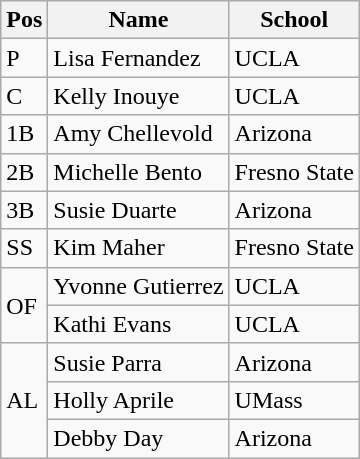<table class=wikitable>
<tr>
<th>Pos</th>
<th>Name</th>
<th>School</th>
</tr>
<tr>
<td>P</td>
<td>Lisa Fernandez</td>
<td>UCLA</td>
</tr>
<tr>
<td>C</td>
<td>Kelly Inouye</td>
<td>UCLA</td>
</tr>
<tr>
<td>1B</td>
<td>Amy Chellevold</td>
<td>Arizona</td>
</tr>
<tr>
<td>2B</td>
<td>Michelle Bento</td>
<td>Fresno State</td>
</tr>
<tr>
<td>3B</td>
<td>Susie Duarte</td>
<td>Arizona</td>
</tr>
<tr>
<td>SS</td>
<td>Kim Maher</td>
<td>Fresno State</td>
</tr>
<tr>
<td rowspan=2>OF</td>
<td>Yvonne Gutierrez</td>
<td>UCLA</td>
</tr>
<tr>
<td>Kathi Evans</td>
<td>UCLA</td>
</tr>
<tr>
<td rowspan=3>AL</td>
<td>Susie Parra</td>
<td>Arizona</td>
</tr>
<tr>
<td>Holly Aprile</td>
<td>UMass</td>
</tr>
<tr>
<td>Debby Day</td>
<td>Arizona</td>
</tr>
</table>
